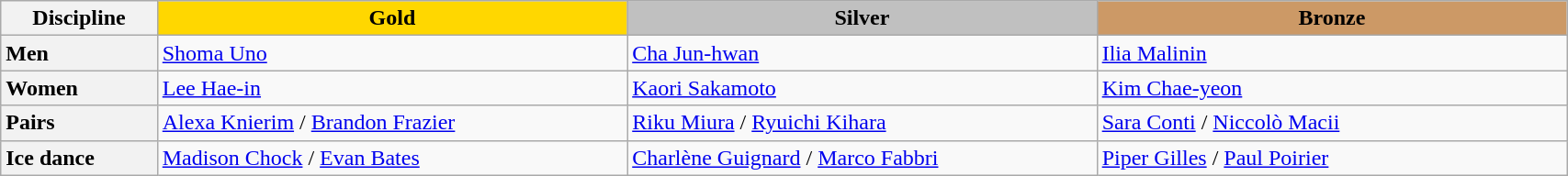<table class="wikitable unsortable" style="text-align:left; width:90%;">
<tr>
<th scope="col" style="text-align:center; width:10%">Discipline</th>
<td scope="col" style="text-align:center; width:30%; background:gold"><strong>Gold</strong></td>
<td scope="col" style="text-align:center; width:30%; background:silver"><strong>Silver</strong></td>
<td scope="col" style="text-align:center; width:30%; background:#c96"><strong>Bronze</strong></td>
</tr>
<tr>
<th scope="row" style="text-align:left">Men</th>
<td> <a href='#'>Shoma Uno</a></td>
<td> <a href='#'>Cha Jun-hwan</a></td>
<td> <a href='#'>Ilia Malinin</a></td>
</tr>
<tr>
<th scope="row" style="text-align:left">Women</th>
<td> <a href='#'>Lee Hae-in</a></td>
<td> <a href='#'>Kaori Sakamoto</a></td>
<td> <a href='#'>Kim Chae-yeon</a></td>
</tr>
<tr>
<th scope="row" style="text-align:left">Pairs</th>
<td> <a href='#'>Alexa Knierim</a> / <a href='#'>Brandon Frazier</a></td>
<td> <a href='#'>Riku Miura</a> / <a href='#'>Ryuichi Kihara</a></td>
<td> <a href='#'>Sara Conti</a> / <a href='#'>Niccolò Macii</a></td>
</tr>
<tr>
<th scope="row" style="text-align:left">Ice dance</th>
<td> <a href='#'>Madison Chock</a> / <a href='#'>Evan Bates</a></td>
<td> <a href='#'>Charlène Guignard</a> / <a href='#'>Marco Fabbri</a></td>
<td> <a href='#'>Piper Gilles</a> / <a href='#'>Paul Poirier</a></td>
</tr>
</table>
